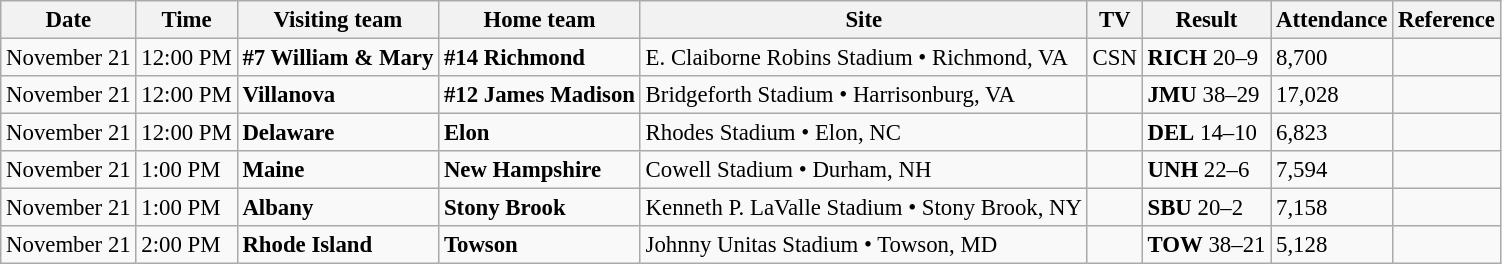<table class="wikitable" style="font-size:95%;">
<tr>
<th>Date</th>
<th>Time</th>
<th>Visiting team</th>
<th>Home team</th>
<th>Site</th>
<th>TV</th>
<th>Result</th>
<th>Attendance</th>
<th class="unsortable">Reference</th>
</tr>
<tr bgcolor=>
<td>November 21</td>
<td>12:00 PM</td>
<td><strong>#7 William & Mary</strong></td>
<td><strong>#14 Richmond</strong></td>
<td>E. Claiborne Robins Stadium • Richmond, VA</td>
<td>CSN</td>
<td><strong>RICH</strong> 20–9</td>
<td>8,700</td>
<td></td>
</tr>
<tr bgcolor=>
<td>November 21</td>
<td>12:00 PM</td>
<td><strong>Villanova</strong></td>
<td><strong>#12 James Madison</strong></td>
<td>Bridgeforth Stadium • Harrisonburg, VA</td>
<td></td>
<td><strong>JMU</strong> 38–29</td>
<td>17,028</td>
<td></td>
</tr>
<tr bgcolor=>
<td>November 21</td>
<td>12:00 PM</td>
<td><strong>Delaware</strong></td>
<td><strong>Elon</strong></td>
<td>Rhodes Stadium • Elon, NC</td>
<td></td>
<td><strong>DEL</strong> 14–10</td>
<td>6,823</td>
<td></td>
</tr>
<tr bgcolor=>
<td>November 21</td>
<td>1:00 PM</td>
<td><strong>Maine</strong></td>
<td><strong>New Hampshire</strong></td>
<td>Cowell Stadium •  Durham, NH</td>
<td></td>
<td><strong>UNH</strong> 22–6</td>
<td>7,594</td>
<td></td>
</tr>
<tr bgcolor=>
<td>November 21</td>
<td>1:00 PM</td>
<td><strong>Albany</strong></td>
<td><strong>Stony Brook</strong></td>
<td>Kenneth P. LaValle Stadium • Stony Brook, NY</td>
<td></td>
<td><strong>SBU</strong> 20–2</td>
<td>7,158</td>
<td></td>
</tr>
<tr bgcolor=>
<td>November 21</td>
<td>2:00 PM</td>
<td><strong>Rhode Island</strong></td>
<td><strong>Towson</strong></td>
<td>Johnny Unitas Stadium • Towson, MD</td>
<td></td>
<td><strong>TOW</strong> 38–21</td>
<td>5,128</td>
<td></td>
</tr>
</table>
